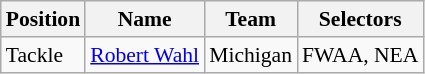<table class="wikitable" style="font-size: 90%">
<tr>
<th>Position</th>
<th>Name</th>
<th>Team</th>
<th>Selectors</th>
</tr>
<tr>
<td>Tackle</td>
<td><a href='#'>Robert Wahl</a></td>
<td>Michigan</td>
<td>FWAA, NEA</td>
</tr>
</table>
